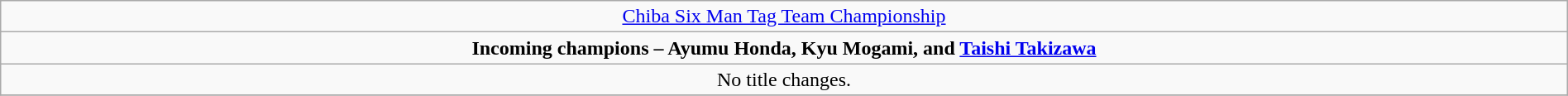<table class="wikitable" style="text-align:center; width:100%;">
<tr>
<td colspan="5" style="text-align: center;"><a href='#'>Chiba Six Man Tag Team Championship</a></td>
</tr>
<tr>
<td colspan="5" style="text-align: center;"><strong>Incoming champions – Ayumu Honda, Kyu Mogami, and <a href='#'>Taishi Takizawa</a></strong></td>
</tr>
<tr>
<td>No title changes.</td>
</tr>
<tr>
</tr>
</table>
